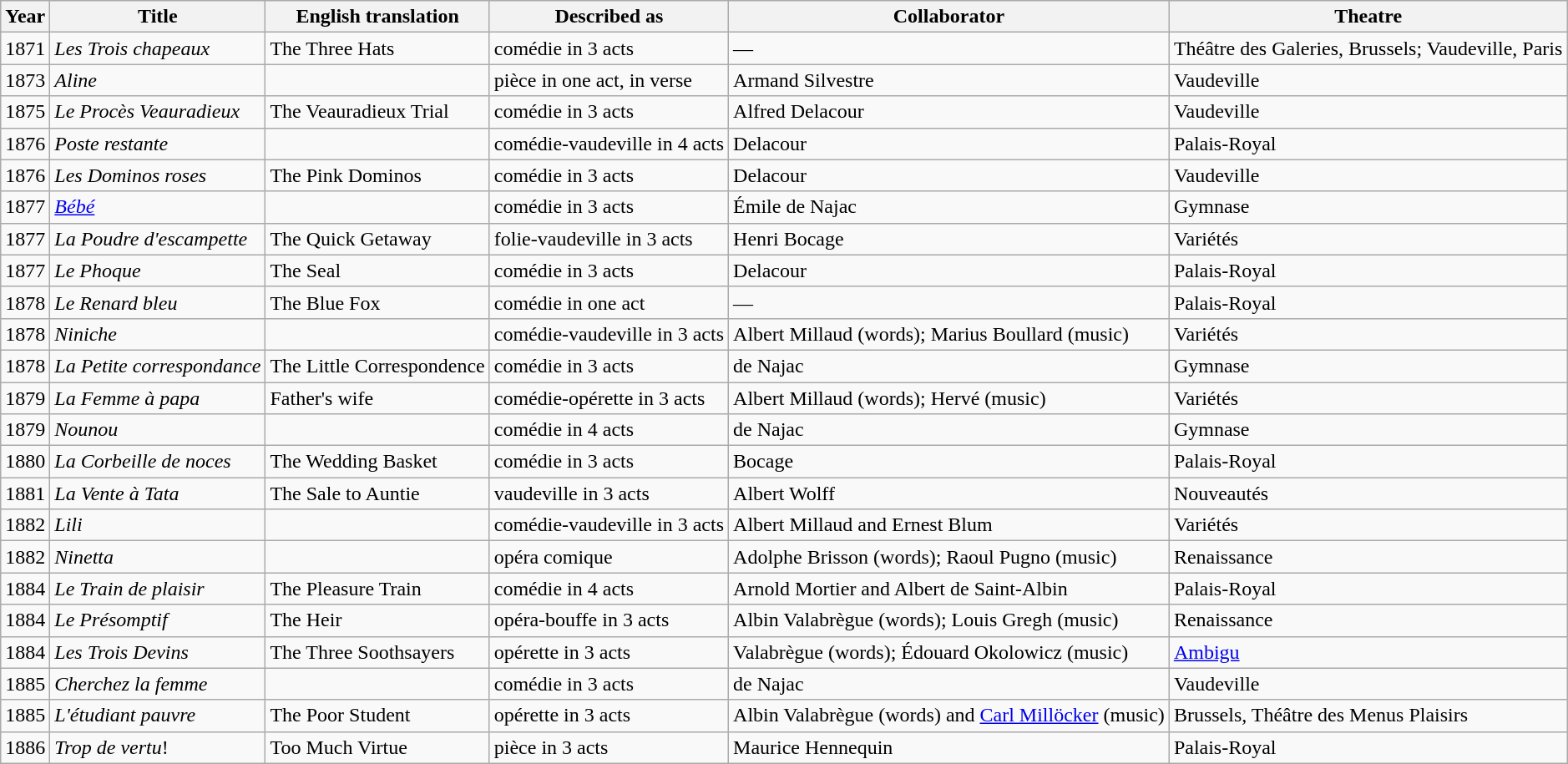<table class="wikitable plainrowheaders" style="text-align: left; margin-right: 0;">
<tr>
<th scope="col">Year</th>
<th scope="col">Title</th>
<th scope="col">English translation</th>
<th scope="col">Described as</th>
<th scope="col">Collaborator</th>
<th scope="col">Theatre</th>
</tr>
<tr>
<td>1871</td>
<td><em>Les Trois chapeaux</em></td>
<td>The Three Hats</td>
<td>comédie in 3 acts</td>
<td>—</td>
<td>Théâtre des Galeries, Brussels; Vaudeville, Paris</td>
</tr>
<tr>
<td>1873</td>
<td><em>Aline</em></td>
<td></td>
<td>pièce in one act, in verse</td>
<td>Armand Silvestre</td>
<td>Vaudeville</td>
</tr>
<tr>
<td>1875</td>
<td><em>Le Procès Veauradieux</em></td>
<td>The Veauradieux Trial</td>
<td>comédie in 3 acts</td>
<td>Alfred Delacour</td>
<td>Vaudeville</td>
</tr>
<tr>
<td>1876</td>
<td><em>Poste restante </em></td>
<td></td>
<td>comédie-vaudeville in 4 acts</td>
<td>Delacour</td>
<td>Palais-Royal</td>
</tr>
<tr>
<td>1876</td>
<td><em>Les Dominos roses</em></td>
<td>The Pink Dominos</td>
<td>comédie in 3 acts</td>
<td>Delacour</td>
<td>Vaudeville</td>
</tr>
<tr>
<td>1877</td>
<td><em><a href='#'>Bébé</a></em></td>
<td></td>
<td>comédie in 3 acts</td>
<td>Émile de Najac</td>
<td>Gymnase</td>
</tr>
<tr>
<td>1877</td>
<td><em>La Poudre d'escampette</em></td>
<td>The Quick Getaway</td>
<td>folie-vaudeville in 3 acts</td>
<td>Henri Bocage</td>
<td>Variétés</td>
</tr>
<tr>
<td>1877</td>
<td><em>Le Phoque</em></td>
<td>The Seal</td>
<td>comédie in 3 acts</td>
<td>Delacour</td>
<td>Palais-Royal</td>
</tr>
<tr>
<td>1878</td>
<td><em>Le Renard bleu</em></td>
<td>The Blue Fox</td>
<td>comédie in one act</td>
<td>—</td>
<td>Palais-Royal</td>
</tr>
<tr>
<td>1878</td>
<td><em>Niniche</em></td>
<td></td>
<td>comédie-vaudeville in 3 acts</td>
<td>Albert Millaud (words); Marius Boullard (music)</td>
<td>Variétés</td>
</tr>
<tr>
<td>1878</td>
<td><em>La Petite correspondance</em></td>
<td>The Little Correspondence</td>
<td>comédie in 3 acts</td>
<td>de Najac</td>
<td>Gymnase</td>
</tr>
<tr>
<td>1879</td>
<td><em>La Femme à papa</em></td>
<td>Father's wife</td>
<td>comédie-opérette in 3 acts</td>
<td>Albert Millaud (words); Hervé (music)</td>
<td>Variétés</td>
</tr>
<tr>
<td>1879</td>
<td><em>Nounou</em></td>
<td></td>
<td>comédie in 4 acts</td>
<td>de Najac</td>
<td>Gymnase</td>
</tr>
<tr>
<td>1880</td>
<td><em>La Corbeille de noces</em></td>
<td>The Wedding Basket</td>
<td>comédie in 3 acts</td>
<td>Bocage</td>
<td>Palais-Royal</td>
</tr>
<tr>
<td>1881</td>
<td><em>La Vente à Tata</em></td>
<td>The Sale to Auntie</td>
<td>vaudeville in 3 acts</td>
<td>Albert Wolff</td>
<td>Nouveautés</td>
</tr>
<tr>
<td>1882</td>
<td><em>Lili</em></td>
<td></td>
<td>comédie-vaudeville in 3 acts</td>
<td>Albert Millaud and Ernest Blum</td>
<td>Variétés</td>
</tr>
<tr>
<td>1882</td>
<td><em>Ninetta</em></td>
<td></td>
<td>opéra comique</td>
<td>Adolphe Brisson (words); Raoul Pugno (music)</td>
<td>Renaissance</td>
</tr>
<tr>
<td>1884</td>
<td><em>Le Train de plaisir</em></td>
<td>The Pleasure Train</td>
<td>comédie in 4 acts</td>
<td>Arnold Mortier and Albert de Saint-Albin</td>
<td>Palais-Royal</td>
</tr>
<tr>
<td>1884</td>
<td><em>Le Présomptif</em></td>
<td>The Heir</td>
<td>opéra-bouffe in 3 acts</td>
<td>Albin Valabrègue (words); Louis Gregh (music)</td>
<td>Renaissance</td>
</tr>
<tr>
<td>1884</td>
<td><em>Les Trois Devins</em></td>
<td>The Three Soothsayers</td>
<td>opérette in 3 acts</td>
<td>Valabrègue (words); Édouard Okolowicz (music)</td>
<td><a href='#'>Ambigu</a></td>
</tr>
<tr>
<td>1885</td>
<td><em>Cherchez la femme</em></td>
<td></td>
<td>comédie in 3 acts</td>
<td>de Najac</td>
<td>Vaudeville</td>
</tr>
<tr>
<td>1885</td>
<td><em>L'étudiant pauvre</em></td>
<td>The Poor Student</td>
<td>opérette in 3 acts</td>
<td>Albin Valabrègue (words) and <a href='#'>Carl Millöcker</a> (music)</td>
<td>Brussels, Théâtre des Menus Plaisirs</td>
</tr>
<tr>
<td>1886</td>
<td><em>Trop de vertu</em>!</td>
<td>Too Much Virtue</td>
<td>pièce in 3 acts</td>
<td>Maurice Hennequin</td>
<td>Palais-Royal</td>
</tr>
</table>
